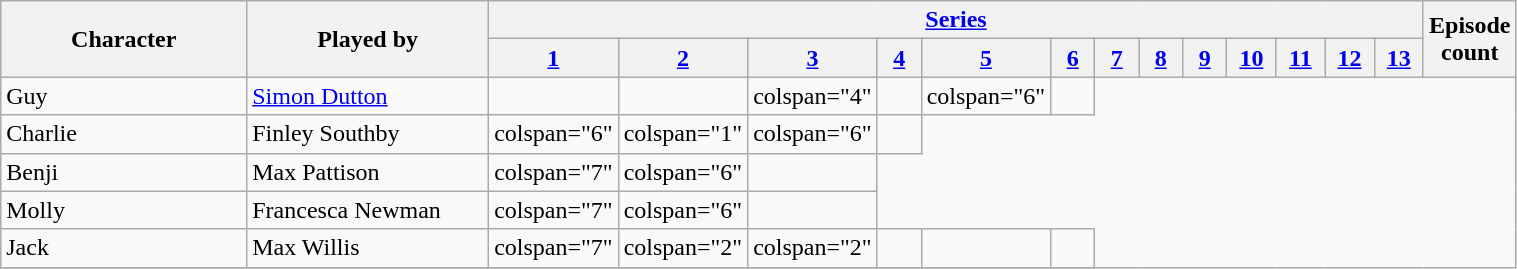<table class="wikitable planrowheaders" style="width: 80%; margin-right: 0;">
<tr>
<th rowspan="2" width="23%">Character</th>
<th rowspan="2" width="23%">Played by</th>
<th colspan="13” width="44%"><a href='#'>Series</a></th>
<th rowspan="2" width="10%">Episode count</th>
</tr>
<tr>
<th width="4%"><a href='#'>1</a></th>
<th width="4%"><a href='#'>2</a></th>
<th width="4%"><a href='#'>3</a></th>
<th width="4%"><a href='#'>4</a></th>
<th width="4%"><a href='#'>5</a></th>
<th width="4%"><a href='#'>6</a></th>
<th width="4%"><a href='#'>7</a></th>
<th width="4%"><a href='#'>8</a></th>
<th width="4%"><a href='#'>9</a></th>
<th width="4%"><a href='#'>10</a></th>
<th width="4%"><a href='#'>11</a></th>
<th width="4%"><a href='#'>12</a></th>
<th width="4%"><a href='#'>13</a></th>
</tr>
<tr>
<td>Guy</td>
<td><a href='#'>Simon Dutton</a></td>
<td></td>
<td></td>
<td>colspan="4" </td>
<td></td>
<td>colspan="6" </td>
<td></td>
</tr>
<tr>
<td>Charlie</td>
<td>Finley Southby</td>
<td>colspan="6" </td>
<td>colspan="1" </td>
<td>colspan="6" </td>
<td></td>
</tr>
<tr>
<td>Benji</td>
<td>Max Pattison</td>
<td>colspan="7" </td>
<td>colspan="6" </td>
<td></td>
</tr>
<tr>
<td>Molly</td>
<td>Francesca Newman</td>
<td>colspan="7" </td>
<td>colspan="6" </td>
<td></td>
</tr>
<tr>
<td>Jack</td>
<td>Max Willis</td>
<td>colspan="7" </td>
<td>colspan="2" </td>
<td>colspan="2" </td>
<td></td>
<td></td>
<td></td>
</tr>
<tr>
</tr>
</table>
